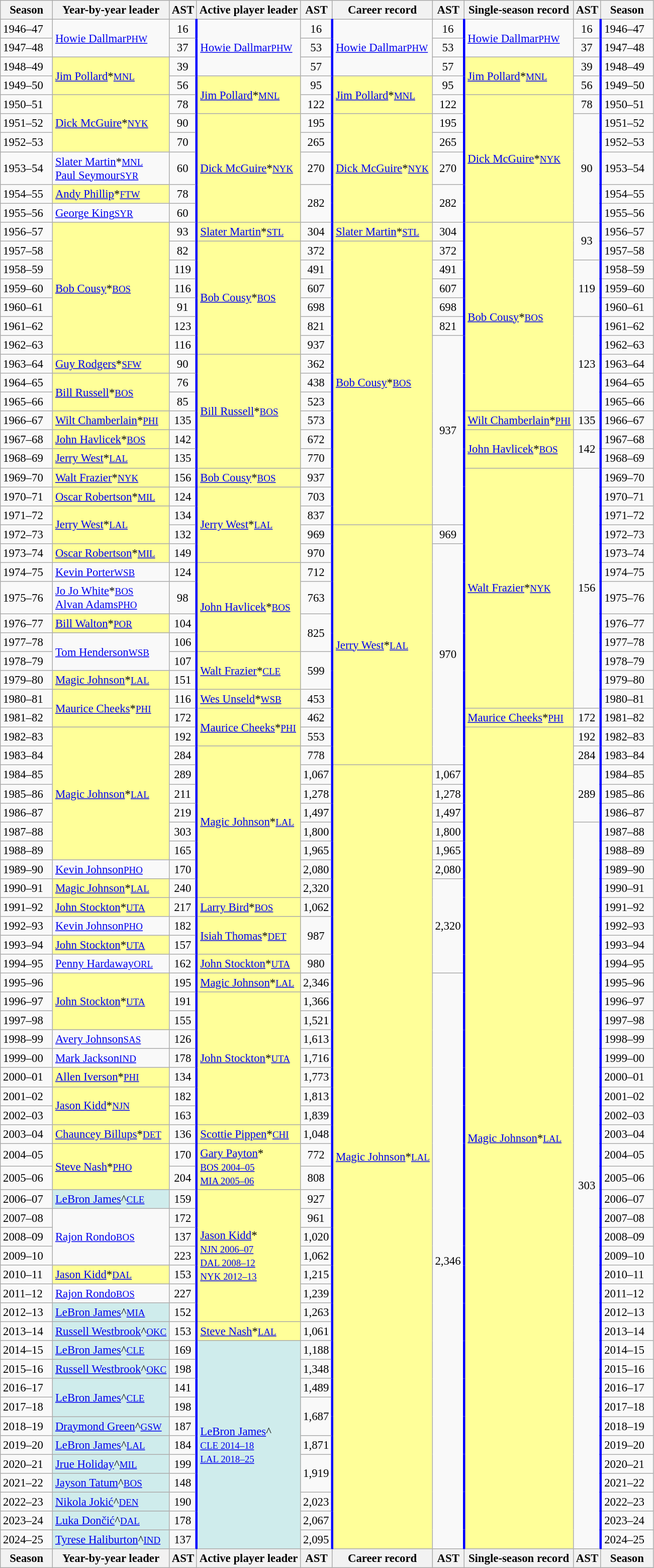<table class="wikitable" style="font-size: 95%;">
<tr style="font-size:100%;">
<th width=8%>Season</th>
<th>Year-by-year leader</th>
<th>AST</th>
<th>Active player leader</th>
<th>AST</th>
<th>Career record</th>
<th>AST</th>
<th>Single-season record</th>
<th>AST</th>
<th width=8%>Season</th>
</tr>
<tr>
<td>1946–47</td>
<td rowspan=2><a href='#'>Howie Dallmar</a><small><a href='#'>PHW</a></small></td>
<td align=center style="border-right: solid blue">16</td>
<td rowspan=3><a href='#'>Howie Dallmar</a><small><a href='#'>PHW</a></small></td>
<td align=center style="border-right: solid blue">16</td>
<td rowspan=3><a href='#'>Howie Dallmar</a><small><a href='#'>PHW</a></small></td>
<td align=center style="border-right: solid blue">16</td>
<td rowspan=2><a href='#'>Howie Dallmar</a><small><a href='#'>PHW</a></small></td>
<td align=center style="border-right: solid blue">16</td>
<td>1946–47</td>
</tr>
<tr>
<td>1947–48</td>
<td align=center style="border-right: solid blue">37</td>
<td align=center  style="border-right: solid blue">53</td>
<td align=center  style="border-right: solid blue">53</td>
<td align=center style="border-right: solid blue">37</td>
<td>1947–48</td>
</tr>
<tr>
<td>1948–49</td>
<td bgcolor="#ffff99" rowspan="2"><a href='#'>Jim Pollard</a>*<small><a href='#'>MNL</a></small></td>
<td align=center style="border-right: solid blue">39</td>
<td align=center  style="border-right: solid blue">57</td>
<td align=center  style="border-right: solid blue">57</td>
<td bgcolor="#ffff99" rowspan="2"><a href='#'>Jim Pollard</a>*<small><a href='#'>MNL</a></small></td>
<td align=center style="border-right: solid blue">39</td>
<td>1948–49</td>
</tr>
<tr>
<td>1949–50</td>
<td align=center style="border-right: solid blue">56</td>
<td bgcolor="#ffff99" rowspan="2"><a href='#'>Jim Pollard</a>*<small><a href='#'>MNL</a></small></td>
<td align=center style="border-right: solid blue">95</td>
<td bgcolor="#ffff99" rowspan="2"><a href='#'>Jim Pollard</a>*<small><a href='#'>MNL</a></small></td>
<td align=center style="border-right: solid blue">95</td>
<td align=center style="border-right: solid blue">56</td>
<td>1949–50</td>
</tr>
<tr>
<td>1950–51</td>
<td bgcolor="#ffff99" rowspan="3"><a href='#'>Dick McGuire</a>*<small><a href='#'>NYK</a></small></td>
<td align=center  style="border-right: solid blue">78</td>
<td align=center style="border-right: solid blue">122</td>
<td align=center  style="border-right: solid blue">122</td>
<td bgcolor="#ffff99" rowspan="6"><a href='#'>Dick McGuire</a>*<small><a href='#'>NYK</a></small></td>
<td align=center  style="border-right: solid blue">78</td>
<td>1950–51</td>
</tr>
<tr>
<td>1951–52</td>
<td align=center style="border-right: solid blue">90</td>
<td bgcolor="#ffff99" rowspan="5"><a href='#'>Dick McGuire</a>*<small><a href='#'>NYK</a></small></td>
<td align=center  style="border-right: solid blue">195</td>
<td bgcolor="#ffff99" rowspan="5"><a href='#'>Dick McGuire</a>*<small><a href='#'>NYK</a></small></td>
<td align=center  style="border-right: solid blue">195</td>
<td rowspan=5 align=center  style="border-right: solid blue">90</td>
<td>1951–52</td>
</tr>
<tr>
<td>1952–53</td>
<td align=center style="border-right: solid blue">70</td>
<td align=center  style="border-right: solid blue">265</td>
<td align=center  style="border-right: solid blue">265</td>
<td>1952–53</td>
</tr>
<tr>
<td>1953–54</td>
<td><div><a href='#'>Slater Martin</a>*<small><a href='#'>MNL</a></small></div><a href='#'>Paul Seymour</a><small><a href='#'>SYR</a></small></td>
<td align=center style="border-right: solid blue">60</td>
<td align=center style="border-right: solid blue">270</td>
<td align=center  style="border-right: solid blue">270</td>
<td>1953–54</td>
</tr>
<tr>
<td>1954–55</td>
<td bgcolor="#ffff99"><a href='#'>Andy Phillip</a>*<small><a href='#'>FTW</a></small></td>
<td align=center style="border-right: solid blue">78</td>
<td rowspan=2 align=center  style="border-right: solid blue">282</td>
<td rowspan=2 align=center  style="border-right: solid blue">282</td>
<td>1954–55</td>
</tr>
<tr>
<td>1955–56</td>
<td><a href='#'>George King</a><small><a href='#'>SYR</a></small></td>
<td align=center style="border-right: solid blue">60</td>
<td>1955–56</td>
</tr>
<tr>
<td>1956–57</td>
<td bgcolor="#ffff99" rowspan="7"><a href='#'>Bob Cousy</a>*<small><a href='#'>BOS</a></small></td>
<td align=center  style="border-right: solid blue">93</td>
<td bgcolor="#ffff99"><a href='#'>Slater Martin</a>*<small><a href='#'>STL</a></small></td>
<td align=center style="border-right: solid blue">304</td>
<td bgcolor="#ffff99"><a href='#'>Slater Martin</a>*<small><a href='#'>STL</a></small></td>
<td align=center  style="border-right: solid blue">304</td>
<td bgcolor="#ffff99" rowspan="10"><a href='#'>Bob Cousy</a>*<small><a href='#'>BOS</a></small></td>
<td rowspan=2 align=center  style="border-right: solid blue">93</td>
<td>1956–57</td>
</tr>
<tr>
<td>1957–58</td>
<td align=center style="border-right: solid blue">82</td>
<td bgcolor="#ffff99" rowspan="6"><a href='#'>Bob Cousy</a>*<small><a href='#'>BOS</a></small></td>
<td align=center style="border-right: solid blue">372</td>
<td bgcolor="#ffff99" rowspan="15"><a href='#'>Bob Cousy</a>*<small><a href='#'>BOS</a></small></td>
<td align=center style="border-right: solid blue">372</td>
<td>1957–58</td>
</tr>
<tr>
<td>1958–59</td>
<td align=center style="border-right: solid blue">119</td>
<td align=center style="border-right: solid blue">491</td>
<td align=center style="border-right: solid blue">491</td>
<td rowspan=3 align=center style="border-right: solid blue">119</td>
<td>1958–59</td>
</tr>
<tr>
<td>1959–60</td>
<td align=center style="border-right: solid blue">116</td>
<td align=center style="border-right: solid blue">607</td>
<td align=center style="border-right: solid blue">607</td>
<td>1959–60</td>
</tr>
<tr>
<td>1960–61</td>
<td align=center style="border-right: solid blue">91</td>
<td align=center style="border-right: solid blue">698</td>
<td align=center style="border-right: solid blue">698</td>
<td>1960–61</td>
</tr>
<tr>
<td>1961–62</td>
<td align=center style="border-right: solid blue">123</td>
<td align=center style="border-right: solid blue">821</td>
<td align=center style="border-right: solid blue">821</td>
<td rowspan=5 align=center style="border-right: solid blue">123</td>
<td>1961–62</td>
</tr>
<tr>
<td>1962–63</td>
<td align=center style="border-right: solid blue">116</td>
<td align=center style="border-right: solid blue">937</td>
<td rowspan=10 align=center style="border-right: solid blue">937</td>
<td>1962–63</td>
</tr>
<tr>
<td>1963–64</td>
<td bgcolor="#ffff99"><a href='#'>Guy Rodgers</a>*<small><a href='#'>SFW</a></small></td>
<td align=center style="border-right: solid blue">90</td>
<td bgcolor="#ffff99" rowspan="6"><a href='#'>Bill Russell</a>*<small><a href='#'>BOS</a></small></td>
<td align=center style="border-right: solid blue">362</td>
<td>1963–64</td>
</tr>
<tr>
<td>1964–65</td>
<td bgcolor="#ffff99" rowspan="2"><a href='#'>Bill Russell</a>*<small><a href='#'>BOS</a></small></td>
<td align=center style="border-right: solid blue">76</td>
<td align=center style="border-right: solid blue">438</td>
<td>1964–65</td>
</tr>
<tr>
<td>1965–66</td>
<td align=center style="border-right: solid blue">85</td>
<td align=center style="border-right: solid blue">523</td>
<td>1965–66</td>
</tr>
<tr>
<td>1966–67</td>
<td bgcolor="#ffff99"><a href='#'>Wilt Chamberlain</a>*<small><a href='#'>PHI</a></small></td>
<td align=center style="border-right: solid blue">135</td>
<td align=center style="border-right: solid blue">573</td>
<td bgcolor="#ffff99"><a href='#'>Wilt Chamberlain</a>*<small><a href='#'>PHI</a></small></td>
<td align=center style="border-right: solid blue">135</td>
<td>1966–67</td>
</tr>
<tr>
<td>1967–68</td>
<td bgcolor="#ffff99"><a href='#'>John Havlicek</a>*<small><a href='#'>BOS</a></small></td>
<td align=center style="border-right: solid blue">142</td>
<td align=center style="border-right: solid blue">672</td>
<td bgcolor="#ffff99" rowspan="2"><a href='#'>John Havlicek</a>*<small><a href='#'>BOS</a></small></td>
<td rowspan=2 align=center style="border-right: solid blue">142</td>
<td>1967–68</td>
</tr>
<tr>
<td>1968–69</td>
<td bgcolor="#ffff99"><a href='#'>Jerry West</a>*<small><a href='#'>LAL</a></small></td>
<td align=center style="border-right: solid blue">135</td>
<td align=center style="border-right: solid blue">770</td>
<td>1968–69</td>
</tr>
<tr>
<td>1969–70</td>
<td bgcolor="#ffff99"><a href='#'>Walt Frazier</a>*<small><a href='#'>NYK</a></small></td>
<td align=center style="border-right: solid blue">156</td>
<td bgcolor="#ffff99"><a href='#'>Bob Cousy</a>*<small><a href='#'>BOS</a></small></td>
<td align=center style="border-right: solid blue">937</td>
<td bgcolor="#ffff99" rowspan="12"><a href='#'>Walt Frazier</a>*<small><a href='#'>NYK</a></small></td>
<td rowspan=12 align=center style="border-right: solid blue">156</td>
<td>1969–70</td>
</tr>
<tr>
<td>1970–71</td>
<td bgcolor="#ffff99"><a href='#'>Oscar Robertson</a>*<small><a href='#'>MIL</a></small></td>
<td align=center style="border-right: solid blue">124</td>
<td bgcolor="#ffff99" rowspan="4"><a href='#'>Jerry West</a>*<small><a href='#'>LAL</a></small></td>
<td align=center style="border-right: solid blue">703</td>
<td>1970–71</td>
</tr>
<tr>
<td>1971–72</td>
<td bgcolor="#ffff99" rowspan="2"><a href='#'>Jerry West</a>*<small><a href='#'>LAL</a></small></td>
<td align=center style="border-right: solid blue">134</td>
<td align=center style="border-right: solid blue">837</td>
<td>1971–72</td>
</tr>
<tr>
<td>1972–73</td>
<td align=center style="border-right: solid blue">132</td>
<td align=center style="border-right: solid blue">969</td>
<td bgcolor="#ffff99" rowspan="12"><a href='#'>Jerry West</a>*<small><a href='#'>LAL</a></small></td>
<td align=center style="border-right: solid blue">969</td>
<td>1972–73</td>
</tr>
<tr>
<td>1973–74</td>
<td bgcolor="#ffff99"><a href='#'>Oscar Robertson</a>*<small><a href='#'>MIL</a></small></td>
<td align=center style="border-right: solid blue">149</td>
<td align=center style="border-right: solid blue">970</td>
<td rowspan=11 align=center style="border-right: solid blue">970</td>
<td>1973–74</td>
</tr>
<tr>
<td>1974–75</td>
<td><a href='#'>Kevin Porter</a><small><a href='#'>WSB</a></small></td>
<td align=center style="border-right: solid blue">124</td>
<td bgcolor="#ffff99" rowspan="4"><a href='#'>John Havlicek</a>*<small><a href='#'>BOS</a></small></td>
<td align=center style="border-right: solid blue">712</td>
<td>1974–75</td>
</tr>
<tr>
<td>1975–76</td>
<td><div><a href='#'>Jo Jo White</a>*<small><a href='#'>BOS</a></small></div><a href='#'>Alvan Adams</a><small><a href='#'>PHO</a></small></td>
<td align=center style="border-right: solid blue">98</td>
<td align=center style="border-right: solid blue">763</td>
<td>1975–76</td>
</tr>
<tr>
<td>1976–77</td>
<td bgcolor="#ffff99"><a href='#'>Bill Walton</a>*<small><a href='#'>POR</a></small></td>
<td align=center style="border-right: solid blue">104</td>
<td rowspan=2 align=center style="border-right: solid blue">825</td>
<td>1976–77</td>
</tr>
<tr>
<td>1977–78</td>
<td rowspan=2><a href='#'>Tom Henderson</a><small><a href='#'>WSB</a></small></td>
<td align=center style="border-right: solid blue">106</td>
<td>1977–78</td>
</tr>
<tr>
<td>1978–79</td>
<td align=center style="border-right: solid blue">107</td>
<td bgcolor="#ffff99" rowspan="2"><a href='#'>Walt Frazier</a>*<small><a href='#'>CLE</a></small></td>
<td rowspan=2 align=center style="border-right: solid blue">599</td>
<td>1978–79</td>
</tr>
<tr>
<td>1979–80</td>
<td bgcolor="#ffff99"><a href='#'>Magic Johnson</a>*<small><a href='#'>LAL</a></small></td>
<td align=center style="border-right: solid blue">151</td>
<td>1979–80</td>
</tr>
<tr>
<td>1980–81</td>
<td bgcolor="#ffff99" rowspan="2"><a href='#'>Maurice Cheeks</a>*<small><a href='#'>PHI</a></small></td>
<td align=center style="border-right: solid blue">116</td>
<td bgcolor="#ffff99"><a href='#'>Wes Unseld</a>*<small><a href='#'>WSB</a></small></td>
<td align=center style="border-right: solid blue">453</td>
<td>1980–81</td>
</tr>
<tr>
<td>1981–82</td>
<td align=center style="border-right: solid blue">172</td>
<td bgcolor="#ffff99" rowspan="2"><a href='#'>Maurice Cheeks</a>*<small><a href='#'>PHI</a></small></td>
<td align=center style="border-right: solid blue">462</td>
<td bgcolor="#ffff99"><a href='#'>Maurice Cheeks</a>*<small><a href='#'>PHI</a></small></td>
<td align=center style="border-right: solid blue">172</td>
<td>1981–82</td>
</tr>
<tr>
<td>1982–83</td>
<td bgcolor="#ffff99" rowspan="7"><a href='#'>Magic Johnson</a>*<small><a href='#'>LAL</a></small></td>
<td align=center style="border-right: solid blue">192</td>
<td align=center style="border-right: solid blue">553</td>
<td bgcolor="#ffff99" rowspan=43><a href='#'>Magic Johnson</a>*<small><a href='#'>LAL</a></small></td>
<td align=center style="border-right: solid blue">192</td>
<td>1982–83</td>
</tr>
<tr>
<td>1983–84</td>
<td align=center style="border-right: solid blue">284</td>
<td bgcolor="#ffff99" rowspan="8"><a href='#'>Magic Johnson</a>*<small><a href='#'>LAL</a></small></td>
<td align=center style="border-right: solid blue">778</td>
<td align=center style="border-right: solid blue">284</td>
<td>1983–84</td>
</tr>
<tr>
<td>1984–85</td>
<td align=center style="border-right: solid blue">289</td>
<td align=center style="border-right: solid blue">1,067</td>
<td bgcolor="#ffff99" rowspan=41><a href='#'>Magic Johnson</a>*<small><a href='#'>LAL</a></small></td>
<td align=center style="border-right: solid blue">1,067</td>
<td rowspan=3 align=center style="border-right: solid blue">289</td>
<td>1984–85</td>
</tr>
<tr>
<td>1985–86</td>
<td align=center style="border-right: solid blue">211</td>
<td align=center style="border-right: solid blue">1,278</td>
<td align=center style="border-right: solid blue">1,278</td>
<td>1985–86</td>
</tr>
<tr>
<td>1986–87</td>
<td align=center style="border-right: solid blue">219</td>
<td align=center style="border-right: solid blue">1,497</td>
<td align=center style="border-right: solid blue">1,497</td>
<td>1986–87</td>
</tr>
<tr>
<td>1987–88</td>
<td align=center style="border-right: solid blue">303</td>
<td align=center style="border-right: solid blue">1,800</td>
<td align=center style="border-right: solid blue">1,800</td>
<td rowspan=38 align=center style="border-right: solid blue">303</td>
<td>1987–88</td>
</tr>
<tr>
<td>1988–89</td>
<td align=center style="border-right: solid blue">165</td>
<td align=center style="border-right: solid blue">1,965</td>
<td align=center style="border-right: solid blue">1,965</td>
<td>1988–89</td>
</tr>
<tr>
<td>1989–90</td>
<td><a href='#'>Kevin Johnson</a><small><a href='#'>PHO</a></small></td>
<td align=center style="border-right: solid blue">170</td>
<td align=center style="border-right: solid blue">2,080</td>
<td align=center style="border-right: solid blue">2,080</td>
<td>1989–90</td>
</tr>
<tr>
<td>1990–91</td>
<td bgcolor="#ffff99"><a href='#'>Magic Johnson</a>*<small><a href='#'>LAL</a></small></td>
<td align=center style="border-right: solid blue">240</td>
<td align=center style="border-right: solid blue">2,320</td>
<td rowspan=5 align=center style="border-right: solid blue">2,320</td>
<td>1990–91</td>
</tr>
<tr>
<td>1991–92</td>
<td bgcolor="#ffff99"><a href='#'>John Stockton</a>*<small><a href='#'>UTA</a></small></td>
<td align=center style="border-right: solid blue">217</td>
<td bgcolor="#ffff99"><a href='#'>Larry Bird</a>*<small><a href='#'>BOS</a></small></td>
<td align=center style="border-right: solid blue">1,062</td>
<td>1991–92</td>
</tr>
<tr>
<td>1992–93</td>
<td><a href='#'>Kevin Johnson</a><small><a href='#'>PHO</a></small></td>
<td align=center style="border-right: solid blue">182</td>
<td bgcolor="#ffff99" rowspan="2"><a href='#'>Isiah Thomas</a>*<small><a href='#'>DET</a></small></td>
<td rowspan=2 align=center style="border-right: solid blue">987</td>
<td>1992–93</td>
</tr>
<tr>
<td>1993–94</td>
<td bgcolor="#ffff99"><a href='#'>John Stockton</a>*<small><a href='#'>UTA</a></small></td>
<td align=center style="border-right: solid blue">157</td>
<td>1993–94</td>
</tr>
<tr>
<td>1994–95</td>
<td><a href='#'>Penny Hardaway</a><small><a href='#'>ORL</a></small></td>
<td align=center style="border-right: solid blue">162</td>
<td bgcolor="#ffff99"><a href='#'>John Stockton</a>*<small><a href='#'>UTA</a></small></td>
<td align=center style="border-right: solid blue">980</td>
<td>1994–95</td>
</tr>
<tr>
<td>1995–96</td>
<td bgcolor="#ffff99" rowspan="3"><a href='#'>John Stockton</a>*<small><a href='#'>UTA</a></small></td>
<td align=center style="border-right: solid blue">195</td>
<td bgcolor="#ffff99"><a href='#'>Magic Johnson</a>*<small><a href='#'>LAL</a></small></td>
<td align=center style="border-right: solid blue">2,346</td>
<td rowspan=30 align=center style="border-right: solid blue">2,346</td>
<td>1995–96</td>
</tr>
<tr>
<td>1996–97</td>
<td align=center style="border-right: solid blue">191</td>
<td bgcolor="#ffff99" rowspan="7"><a href='#'>John Stockton</a>*<small><a href='#'>UTA</a></small></td>
<td align=center style="border-right: solid blue">1,366</td>
<td>1996–97</td>
</tr>
<tr>
<td>1997–98</td>
<td align=center style="border-right: solid blue">155</td>
<td align=center style="border-right: solid blue">1,521</td>
<td>1997–98</td>
</tr>
<tr>
<td>1998–99</td>
<td><a href='#'>Avery Johnson</a><small><a href='#'>SAS</a></small></td>
<td align=center style="border-right: solid blue">126</td>
<td align=center style="border-right: solid blue">1,613</td>
<td>1998–99</td>
</tr>
<tr>
<td>1999–00</td>
<td><a href='#'>Mark Jackson</a><small><a href='#'>IND</a></small></td>
<td align=center style="border-right: solid blue">178</td>
<td align=center style="border-right: solid blue">1,716</td>
<td>1999–00</td>
</tr>
<tr>
<td>2000–01</td>
<td bgcolor="#ffff99"><a href='#'>Allen Iverson</a>*<small><a href='#'>PHI</a></small></td>
<td align=center style="border-right: solid blue">134</td>
<td align=center style="border-right: solid blue">1,773</td>
<td>2000–01</td>
</tr>
<tr>
<td>2001–02</td>
<td bgcolor="#ffff99" rowspan="2"><a href='#'>Jason Kidd</a>*<small><a href='#'>NJN</a></small></td>
<td align=center style="border-right: solid blue">182</td>
<td align=center style="border-right: solid blue">1,813</td>
<td>2001–02</td>
</tr>
<tr>
<td>2002–03</td>
<td align=center style="border-right: solid blue">163</td>
<td align=center style="border-right: solid blue">1,839</td>
<td>2002–03</td>
</tr>
<tr>
<td>2003–04</td>
<td bgcolor="#ffff99"><a href='#'>Chauncey Billups</a>*<small><a href='#'>DET</a></small></td>
<td align=center style="border-right: solid blue">136</td>
<td bgcolor="#ffff99"><a href='#'>Scottie Pippen</a>*<small><a href='#'>CHI</a></small></td>
<td align=center style="border-right: solid blue">1,048</td>
<td>2003–04</td>
</tr>
<tr>
<td>2004–05</td>
<td bgcolor="#ffff99" rowspan="2"><a href='#'>Steve Nash</a>*<small><a href='#'>PHO</a></small></td>
<td align=center style="border-right: solid blue">170</td>
<td bgcolor="#ffff99" rowspan="2"><a href='#'>Gary Payton</a>*<br><small><a href='#'>BOS 2004–05</a></small><br><small><a href='#'>MIA 2005–06</a></small></td>
<td align=center style="border-right: solid blue">772</td>
<td>2004–05</td>
</tr>
<tr>
<td>2005–06</td>
<td align=center style="border-right: solid blue">204</td>
<td align=center style="border-right: solid blue">808</td>
<td>2005–06</td>
</tr>
<tr>
<td>2006–07</td>
<td bgcolor="#cfecec"><a href='#'>LeBron James</a>^<small><a href='#'>CLE</a></small></td>
<td align=center style="border-right: solid blue">159</td>
<td bgcolor="#ffff99" rowspan="7"><a href='#'>Jason Kidd</a>*<br><small><a href='#'>NJN 2006–07</a></small><br><small><a href='#'>DAL 2008–12</a></small><br><small><a href='#'>NYK 2012–13</a></small></td>
<td align=center style="border-right: solid blue">927</td>
<td>2006–07</td>
</tr>
<tr>
<td>2007–08</td>
<td rowspan="3"><a href='#'>Rajon Rondo</a><small><a href='#'>BOS</a></small></td>
<td align=center style="border-right: solid blue">172</td>
<td align=center style="border-right: solid blue">961</td>
<td>2007–08</td>
</tr>
<tr>
<td>2008–09</td>
<td align=center style="border-right: solid blue">137</td>
<td align=center style="border-right: solid blue">1,020</td>
<td>2008–09</td>
</tr>
<tr>
<td>2009–10</td>
<td align=center style="border-right: solid blue">223</td>
<td align=center style="border-right: solid blue">1,062</td>
<td>2009–10</td>
</tr>
<tr>
<td>2010–11</td>
<td bgcolor="#ffff99"><a href='#'>Jason Kidd</a>*<small><a href='#'>DAL</a></small></td>
<td align=center style="border-right: solid blue">153</td>
<td align=center style="border-right: solid blue">1,215</td>
<td>2010–11</td>
</tr>
<tr>
<td>2011–12</td>
<td><a href='#'>Rajon Rondo</a><small><a href='#'>BOS</a></small></td>
<td align=center style="border-right: solid blue">227</td>
<td align=center style="border-right: solid blue">1,239</td>
<td>2011–12</td>
</tr>
<tr>
<td>2012–13</td>
<td bgcolor="#cfecec"><a href='#'>LeBron James</a>^<small><a href='#'>MIA</a></small></td>
<td align=center style="border-right: solid blue">152</td>
<td align=center style="border-right: solid blue">1,263</td>
<td>2012–13</td>
</tr>
<tr>
<td>2013–14</td>
<td bgcolor="#cfecec"><a href='#'>Russell Westbrook</a>^<small><a href='#'>OKC</a></small></td>
<td align=center style="border-right: solid blue">153</td>
<td bgcolor="#ffff99"><a href='#'>Steve Nash</a>*<small><a href='#'>LAL</a></small></td>
<td align=center style="border-right: solid blue">1,061</td>
<td>2013–14</td>
</tr>
<tr>
<td>2014–15</td>
<td bgcolor="#cfecec"><a href='#'>LeBron James</a>^<small><a href='#'>CLE</a></small></td>
<td align=center style="border-right: solid blue">169</td>
<td bgcolor="#cfecec" rowspan=11><a href='#'>LeBron James</a>^<br><small><a href='#'>CLE 2014–18</a></small><br><small><a href='#'>LAL 2018–25</a></small></td>
<td align=center style="border-right: solid blue">1,188</td>
<td>2014–15</td>
</tr>
<tr>
<td>2015–16</td>
<td bgcolor="#cfecec"><a href='#'>Russell Westbrook</a>^<small><a href='#'>OKC</a></small></td>
<td align=center style="border-right: solid blue">198</td>
<td align=center style="border-right: solid blue">1,348</td>
<td>2015–16</td>
</tr>
<tr>
<td>2016–17</td>
<td bgcolor="#cfecec" rowspan="2"><a href='#'>LeBron James</a>^<small><a href='#'>CLE</a></small></td>
<td align=center style="border-right: solid blue">141</td>
<td align=center style="border-right: solid blue">1,489</td>
<td>2016–17</td>
</tr>
<tr>
<td>2017–18</td>
<td align=center style="border-right: solid blue">198</td>
<td align=center style="border-right: solid blue" rowspan=2>1,687</td>
<td>2017–18</td>
</tr>
<tr>
<td>2018–19</td>
<td bgcolor="#cfecec"><a href='#'>Draymond Green</a>^<small><a href='#'>GSW</a></small></td>
<td align="center" style="border-right: solid blue">187</td>
<td>2018–19</td>
</tr>
<tr>
<td>2019–20</td>
<td bgcolor="#cfecec"><a href='#'>LeBron James</a>^<small><a href='#'>LAL</a></small></td>
<td align="center" style="border-right: solid blue">184</td>
<td align=center style="border-right: solid blue">1,871</td>
<td>2019–20</td>
</tr>
<tr>
<td>2020–21</td>
<td bgcolor="#cfecec"><a href='#'>Jrue Holiday</a>^<small><a href='#'>MIL</a></small></td>
<td align="center" style="border-right: solid blue">199</td>
<td align=center style="border-right: solid blue" rowspan=2>1,919</td>
<td>2020–21</td>
</tr>
<tr>
<td>2021–22</td>
<td bgcolor="#cfecec"><a href='#'>Jayson Tatum</a>^<small><a href='#'>BOS</a></small></td>
<td align="center" style="border-right: solid blue">148</td>
<td>2021–22</td>
</tr>
<tr>
<td>2022–23</td>
<td bgcolor="#cfecec"><a href='#'>Nikola Jokić</a>^<small><a href='#'>DEN</a></small></td>
<td align="center" style="border-right: solid blue">190</td>
<td align="center" style="border-right:solid blue">2,023</td>
<td>2022–23</td>
</tr>
<tr>
<td>2023–24</td>
<td bgcolor="#cfecec"><a href='#'>Luka Dončić</a>^<small><a href='#'>DAL</a></small></td>
<td align="center" style="border-right: solid blue">178</td>
<td align="center" style="border-right:solid blue">2,067</td>
<td>2023–24</td>
</tr>
<tr>
<td>2024–25</td>
<td bgcolor="#cfecec"><a href='#'>Tyrese Haliburton</a>^<small><a href='#'>IND</a></small></td>
<td align="center" style="border-right: solid blue">137</td>
<td align="center" style="border-right:solid blue">2,095</td>
<td>2024–25</td>
</tr>
<tr>
<th>Season</th>
<th>Year-by-year leader</th>
<th>AST</th>
<th>Active player leader</th>
<th>AST</th>
<th>Career record</th>
<th>AST</th>
<th>Single-season record</th>
<th>AST</th>
<th>Season</th>
</tr>
</table>
